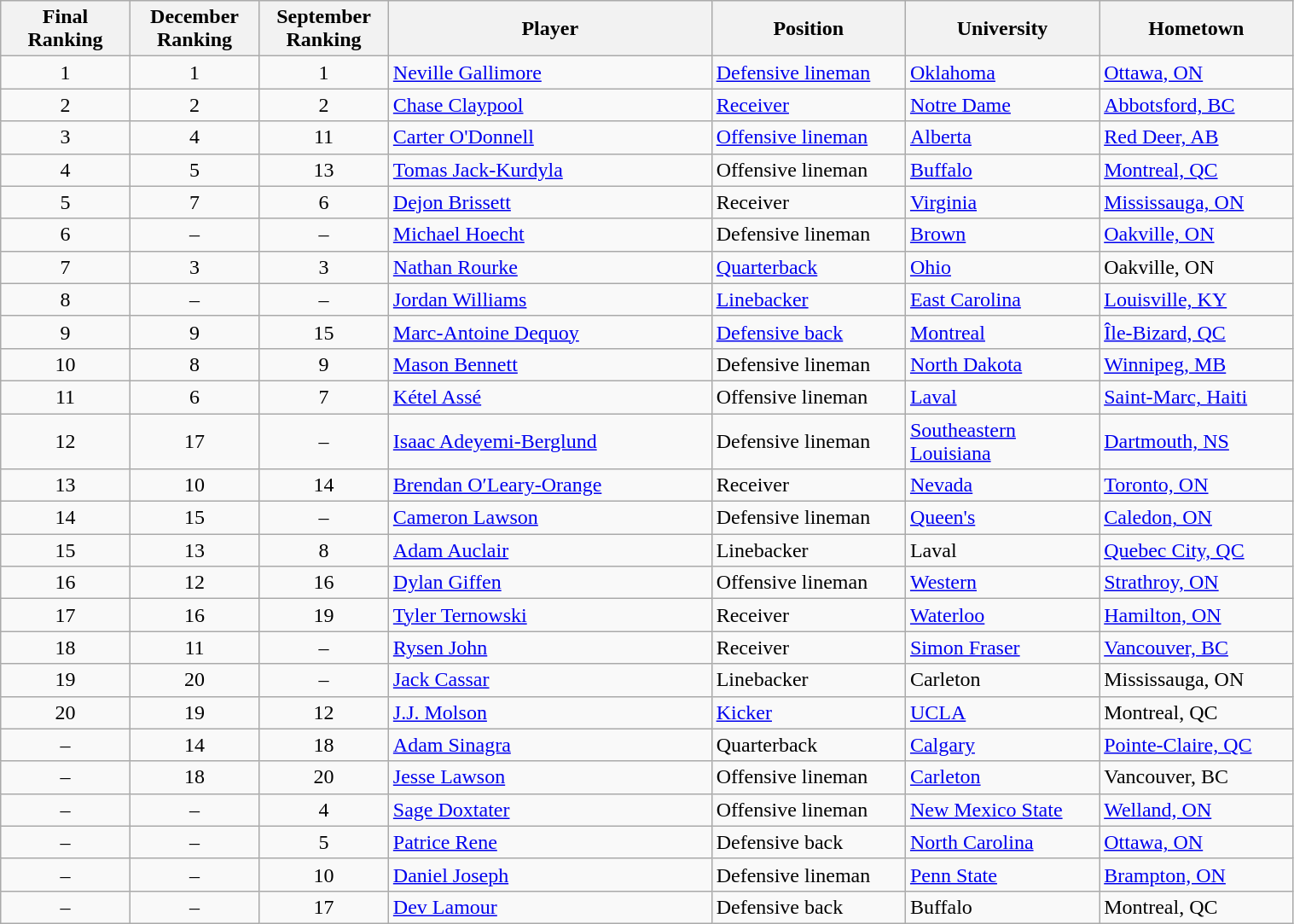<table class="wikitable sortable" width="80%">
<tr>
<th style="width:10%;">Final<br>Ranking</th>
<th style="width:10%;">December<br>Ranking</th>
<th style="width:10%;">September<br>Ranking</th>
<th style="width:25%;">Player</th>
<th style="width:15%;">Position</th>
<th style="width:15%;">University</th>
<th style="width:15%;">Hometown</th>
</tr>
<tr>
<td style="text-align:center;">1</td>
<td style="text-align:center;">1</td>
<td style="text-align:center;">1</td>
<td><a href='#'>Neville Gallimore</a></td>
<td><a href='#'>Defensive lineman</a></td>
<td><a href='#'>Oklahoma</a></td>
<td><a href='#'>Ottawa, ON</a></td>
</tr>
<tr>
<td style="text-align:center;">2</td>
<td style="text-align:center;">2</td>
<td style="text-align:center;">2</td>
<td><a href='#'>Chase Claypool</a></td>
<td><a href='#'>Receiver</a></td>
<td><a href='#'>Notre Dame</a></td>
<td><a href='#'>Abbotsford, BC</a></td>
</tr>
<tr>
<td style="text-align:center;">3</td>
<td style="text-align:center;">4</td>
<td style="text-align:center;">11</td>
<td><a href='#'>Carter O'Donnell</a></td>
<td><a href='#'>Offensive lineman</a></td>
<td><a href='#'>Alberta</a></td>
<td><a href='#'>Red Deer, AB</a></td>
</tr>
<tr>
<td style="text-align:center;">4</td>
<td style="text-align:center;">5</td>
<td style="text-align:center;">13</td>
<td><a href='#'>Tomas Jack-Kurdyla</a></td>
<td>Offensive lineman</td>
<td><a href='#'>Buffalo</a></td>
<td><a href='#'>Montreal, QC</a></td>
</tr>
<tr>
<td style="text-align:center;">5</td>
<td style="text-align:center;">7</td>
<td style="text-align:center;">6</td>
<td><a href='#'>Dejon Brissett</a></td>
<td>Receiver</td>
<td><a href='#'>Virginia</a></td>
<td><a href='#'>Mississauga, ON</a></td>
</tr>
<tr>
<td style="text-align:center;">6</td>
<td style="text-align:center;">–</td>
<td style="text-align:center;">–</td>
<td><a href='#'>Michael Hoecht</a></td>
<td>Defensive lineman</td>
<td><a href='#'>Brown</a></td>
<td><a href='#'>Oakville, ON</a></td>
</tr>
<tr>
<td style="text-align:center;">7</td>
<td style="text-align:center;">3</td>
<td style="text-align:center;">3</td>
<td><a href='#'>Nathan Rourke</a></td>
<td><a href='#'>Quarterback</a></td>
<td><a href='#'>Ohio</a></td>
<td>Oakville, ON</td>
</tr>
<tr>
<td style="text-align:center;">8</td>
<td style="text-align:center;">–</td>
<td style="text-align:center;">–</td>
<td><a href='#'>Jordan Williams</a></td>
<td><a href='#'>Linebacker</a></td>
<td><a href='#'>East Carolina</a></td>
<td><a href='#'>Louisville, KY</a></td>
</tr>
<tr>
<td style="text-align:center;">9</td>
<td style="text-align:center;">9</td>
<td style="text-align:center;">15</td>
<td><a href='#'>Marc-Antoine Dequoy</a></td>
<td><a href='#'>Defensive back</a></td>
<td><a href='#'>Montreal</a></td>
<td><a href='#'>Île-Bizard, QC</a></td>
</tr>
<tr>
<td style="text-align:center;">10</td>
<td style="text-align:center;">8</td>
<td style="text-align:center;">9</td>
<td><a href='#'>Mason Bennett</a></td>
<td>Defensive lineman</td>
<td><a href='#'>North Dakota</a></td>
<td><a href='#'>Winnipeg, MB</a></td>
</tr>
<tr>
<td style="text-align:center;">11</td>
<td style="text-align:center;">6</td>
<td style="text-align:center;">7</td>
<td><a href='#'>Kétel Assé</a></td>
<td>Offensive lineman</td>
<td><a href='#'>Laval</a></td>
<td><a href='#'>Saint-Marc, Haiti</a></td>
</tr>
<tr>
<td style="text-align:center;">12</td>
<td style="text-align:center;">17</td>
<td style="text-align:center;">–</td>
<td><a href='#'>Isaac Adeyemi-Berglund</a></td>
<td>Defensive lineman</td>
<td><a href='#'>Southeastern Louisiana</a></td>
<td><a href='#'>Dartmouth, NS</a></td>
</tr>
<tr>
<td style="text-align:center;">13</td>
<td style="text-align:center;">10</td>
<td style="text-align:center;">14</td>
<td><a href='#'>Brendan O′Leary-Orange</a></td>
<td>Receiver</td>
<td><a href='#'>Nevada</a></td>
<td><a href='#'>Toronto, ON</a></td>
</tr>
<tr>
<td style="text-align:center;">14</td>
<td style="text-align:center;">15</td>
<td style="text-align:center;">–</td>
<td><a href='#'>Cameron Lawson</a></td>
<td>Defensive lineman</td>
<td><a href='#'>Queen's</a></td>
<td><a href='#'>Caledon, ON</a></td>
</tr>
<tr>
<td style="text-align:center;">15</td>
<td style="text-align:center;">13</td>
<td style="text-align:center;">8</td>
<td><a href='#'>Adam Auclair</a></td>
<td>Linebacker</td>
<td>Laval</td>
<td><a href='#'>Quebec City, QC</a></td>
</tr>
<tr>
<td style="text-align:center;">16</td>
<td style="text-align:center;">12</td>
<td style="text-align:center;">16</td>
<td><a href='#'>Dylan Giffen</a></td>
<td>Offensive lineman</td>
<td><a href='#'>Western</a></td>
<td><a href='#'>Strathroy, ON</a></td>
</tr>
<tr>
<td style="text-align:center;">17</td>
<td style="text-align:center;">16</td>
<td style="text-align:center;">19</td>
<td><a href='#'>Tyler Ternowski</a></td>
<td>Receiver</td>
<td><a href='#'>Waterloo</a></td>
<td><a href='#'>Hamilton, ON</a></td>
</tr>
<tr>
<td style="text-align:center;">18</td>
<td style="text-align:center;">11</td>
<td style="text-align:center;">–</td>
<td><a href='#'>Rysen John</a></td>
<td>Receiver</td>
<td><a href='#'>Simon Fraser</a></td>
<td><a href='#'>Vancouver, BC</a></td>
</tr>
<tr>
<td style="text-align:center;">19</td>
<td style="text-align:center;">20</td>
<td style="text-align:center;">–</td>
<td><a href='#'>Jack Cassar</a></td>
<td>Linebacker</td>
<td>Carleton</td>
<td>Mississauga, ON</td>
</tr>
<tr>
<td style="text-align:center;">20</td>
<td style="text-align:center;">19</td>
<td style="text-align:center;">12</td>
<td><a href='#'>J.J. Molson</a></td>
<td><a href='#'>Kicker</a></td>
<td><a href='#'>UCLA</a></td>
<td>Montreal, QC</td>
</tr>
<tr>
<td style="text-align:center;">–</td>
<td style="text-align:center;">14</td>
<td style="text-align:center;">18</td>
<td><a href='#'>Adam Sinagra</a></td>
<td>Quarterback</td>
<td><a href='#'>Calgary</a></td>
<td><a href='#'>Pointe-Claire, QC</a></td>
</tr>
<tr>
<td style="text-align:center;">–</td>
<td style="text-align:center;">18</td>
<td style="text-align:center;">20</td>
<td><a href='#'>Jesse Lawson</a></td>
<td>Offensive lineman</td>
<td><a href='#'>Carleton</a></td>
<td>Vancouver, BC</td>
</tr>
<tr>
<td style="text-align:center;">–</td>
<td style="text-align:center;">–</td>
<td style="text-align:center;">4</td>
<td><a href='#'>Sage Doxtater</a></td>
<td>Offensive lineman</td>
<td><a href='#'>New Mexico State</a></td>
<td><a href='#'>Welland, ON</a></td>
</tr>
<tr>
<td style="text-align:center;">–</td>
<td style="text-align:center;">–</td>
<td style="text-align:center;">5</td>
<td><a href='#'>Patrice Rene</a></td>
<td>Defensive back</td>
<td><a href='#'>North Carolina</a></td>
<td><a href='#'>Ottawa, ON</a></td>
</tr>
<tr>
<td style="text-align:center;">–</td>
<td style="text-align:center;">–</td>
<td style="text-align:center;">10</td>
<td><a href='#'>Daniel Joseph</a></td>
<td>Defensive lineman</td>
<td><a href='#'>Penn State</a></td>
<td><a href='#'>Brampton, ON</a></td>
</tr>
<tr>
<td style="text-align:center;">–</td>
<td style="text-align:center;">–</td>
<td style="text-align:center;">17</td>
<td><a href='#'>Dev Lamour</a></td>
<td>Defensive back</td>
<td>Buffalo</td>
<td>Montreal, QC</td>
</tr>
</table>
